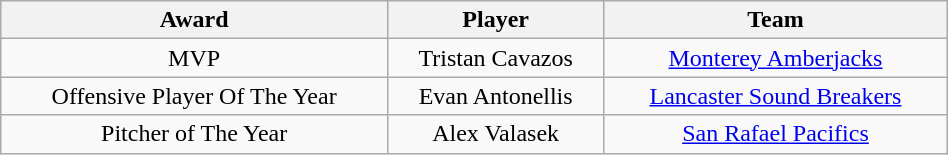<table class="wikitable" style="width:50%; text-align:center;">
<tr>
<th>Award</th>
<th>Player</th>
<th>Team</th>
</tr>
<tr>
<td>MVP</td>
<td>Tristan Cavazos</td>
<td><a href='#'>Monterey Amberjacks</a></td>
</tr>
<tr>
<td>Offensive Player Of The Year</td>
<td>Evan Antonellis</td>
<td><a href='#'>Lancaster Sound Breakers</a></td>
</tr>
<tr>
<td>Pitcher of The Year</td>
<td>Alex Valasek</td>
<td><a href='#'>San Rafael Pacifics</a></td>
</tr>
</table>
